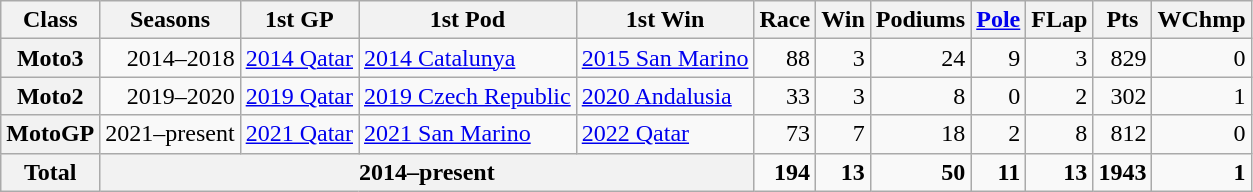<table class="wikitable" style=text-align:right;">
<tr>
<th>Class</th>
<th>Seasons</th>
<th>1st GP</th>
<th>1st Pod</th>
<th>1st Win</th>
<th>Race</th>
<th>Win</th>
<th>Podiums</th>
<th><a href='#'>Pole</a></th>
<th>FLap</th>
<th>Pts</th>
<th>WChmp</th>
</tr>
<tr>
<th>Moto3</th>
<td>2014–2018</td>
<td style="text-align:left;"><a href='#'>2014 Qatar</a></td>
<td style="text-align:left;"><a href='#'>2014 Catalunya</a></td>
<td style="text-align:left;"><a href='#'>2015 San Marino</a></td>
<td>88</td>
<td>3</td>
<td>24</td>
<td>9</td>
<td>3</td>
<td>829</td>
<td>0</td>
</tr>
<tr>
<th>Moto2</th>
<td>2019–2020</td>
<td style="text-align:left;"><a href='#'>2019 Qatar</a></td>
<td style="text-align:left;"><a href='#'>2019 Czech Republic</a></td>
<td style="text-align:left;"><a href='#'>2020 Andalusia</a></td>
<td>33</td>
<td>3</td>
<td>8</td>
<td>0</td>
<td>2</td>
<td>302</td>
<td>1</td>
</tr>
<tr>
<th>MotoGP</th>
<td>2021–present</td>
<td style="text-align:left;"><a href='#'>2021 Qatar</a></td>
<td style="text-align:left;"><a href='#'>2021 San Marino</a></td>
<td style="text-align:left;"><a href='#'>2022 Qatar</a></td>
<td>73</td>
<td>7</td>
<td>18</td>
<td>2</td>
<td>8</td>
<td>812</td>
<td>0</td>
</tr>
<tr>
<th>Total</th>
<th colspan="4">2014–present</th>
<td><strong>194</strong></td>
<td><strong>13</strong></td>
<td><strong>50</strong></td>
<td><strong>11</strong></td>
<td><strong>13</strong></td>
<td><strong>1943</strong></td>
<td><strong>1</strong></td>
</tr>
</table>
